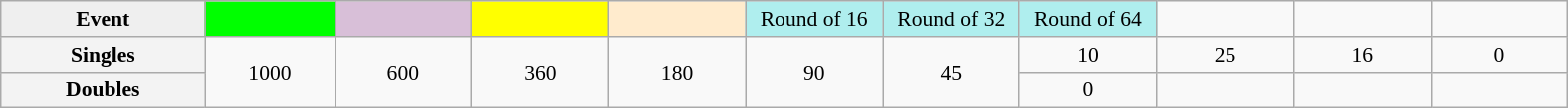<table class=wikitable style=font-size:90%;text-align:center>
<tr>
<td style="width:130px; background:#efefef;"><strong>Event</strong></td>
<td style="width:80px; background:lime;"></td>
<td style="width:85px; background:thistle;"></td>
<td style="width:85px; background:#ff0;"></td>
<td style="width:85px; background:#ffebcd;"></td>
<td style="width:85px; background:#afeeee;">Round of 16</td>
<td style="width:85px; background:#afeeee;">Round of 32</td>
<td style="width:85px; background:#afeeee;">Round of 64</td>
<td width=85></td>
<td width=85></td>
<td width=85></td>
</tr>
<tr>
<th style="background:#f3f3f3;">Singles</th>
<td rowspan=2>1000</td>
<td rowspan=2>600</td>
<td rowspan=2>360</td>
<td rowspan=2>180</td>
<td rowspan=2>90</td>
<td rowspan=2>45</td>
<td>10</td>
<td>25</td>
<td>16</td>
<td>0</td>
</tr>
<tr>
<th style="background:#f3f3f3;">Doubles</th>
<td>0</td>
<td></td>
<td></td>
<td></td>
</tr>
</table>
